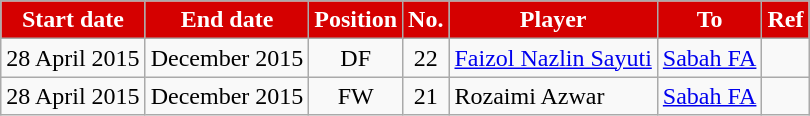<table class="wikitable sortable">
<tr>
<th style="background:#d50000; color:white;"><strong>Start date</strong></th>
<th style="background:#d50000; color:white;"><strong>End date</strong></th>
<th style="background:#d50000; color:white;"><strong>Position</strong></th>
<th style="background:#d50000; color:white;"><strong>No.</strong></th>
<th style="background:#d50000; color:white;"><strong>Player</strong></th>
<th style="background:#d50000; color:white;"><strong>To</strong></th>
<th style="background:#d50000; color:white;"><strong>Ref</strong></th>
</tr>
<tr>
<td>28 April 2015</td>
<td>December 2015</td>
<td style="text-align:center;">DF</td>
<td style="text-align:center;">22</td>
<td style="text-align:left;"> <a href='#'>Faizol Nazlin Sayuti</a></td>
<td style="text-align:left;"> <a href='#'>Sabah FA</a></td>
<td></td>
</tr>
<tr>
<td>28 April 2015</td>
<td>December 2015</td>
<td style="text-align:center;">FW</td>
<td style="text-align:center;">21</td>
<td style="text-align:left;"> Rozaimi Azwar</td>
<td style="text-align:left;"> <a href='#'>Sabah FA</a></td>
<td></td>
</tr>
</table>
